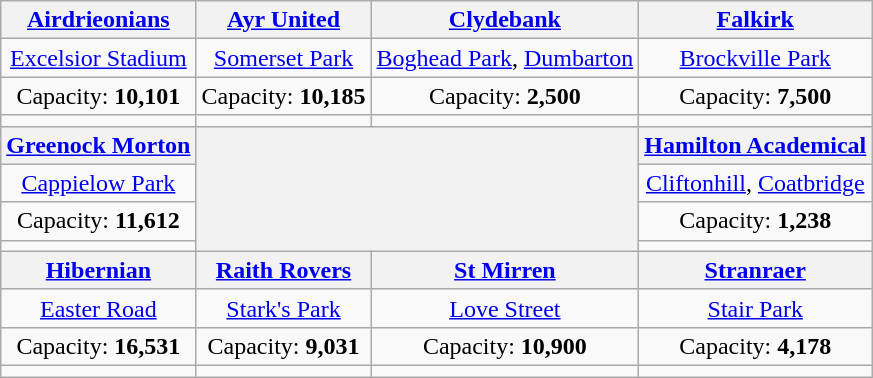<table class="wikitable" style="text-align:center">
<tr>
<th><a href='#'>Airdrieonians</a></th>
<th><a href='#'>Ayr United</a></th>
<th><a href='#'>Clydebank</a></th>
<th><a href='#'>Falkirk</a></th>
</tr>
<tr>
<td><a href='#'>Excelsior Stadium</a></td>
<td><a href='#'>Somerset Park</a></td>
<td><a href='#'>Boghead Park</a>, <a href='#'>Dumbarton</a></td>
<td><a href='#'>Brockville Park</a></td>
</tr>
<tr>
<td>Capacity: <strong>10,101</strong></td>
<td>Capacity: <strong>10,185</strong></td>
<td>Capacity: <strong>2,500</strong></td>
<td>Capacity: <strong>7,500</strong></td>
</tr>
<tr>
<td></td>
<td></td>
<td></td>
<td></td>
</tr>
<tr>
<th><a href='#'>Greenock Morton</a></th>
<th colspan=2 rowspan=4><br></th>
<th><a href='#'>Hamilton Academical</a></th>
</tr>
<tr>
<td><a href='#'>Cappielow Park</a></td>
<td><a href='#'>Cliftonhill</a>, <a href='#'>Coatbridge</a></td>
</tr>
<tr>
<td>Capacity: <strong>11,612</strong></td>
<td>Capacity: <strong>1,238</strong></td>
</tr>
<tr>
<td></td>
<td></td>
</tr>
<tr>
<th><a href='#'>Hibernian</a></th>
<th><a href='#'>Raith Rovers</a></th>
<th><a href='#'>St Mirren</a></th>
<th><a href='#'>Stranraer</a></th>
</tr>
<tr>
<td><a href='#'>Easter Road</a></td>
<td><a href='#'>Stark's Park</a></td>
<td><a href='#'>Love Street</a></td>
<td><a href='#'>Stair Park</a></td>
</tr>
<tr>
<td>Capacity: <strong>16,531</strong></td>
<td>Capacity: <strong>9,031</strong></td>
<td>Capacity: <strong>10,900</strong></td>
<td>Capacity: <strong>4,178</strong></td>
</tr>
<tr>
<td></td>
<td></td>
<td></td>
<td></td>
</tr>
</table>
